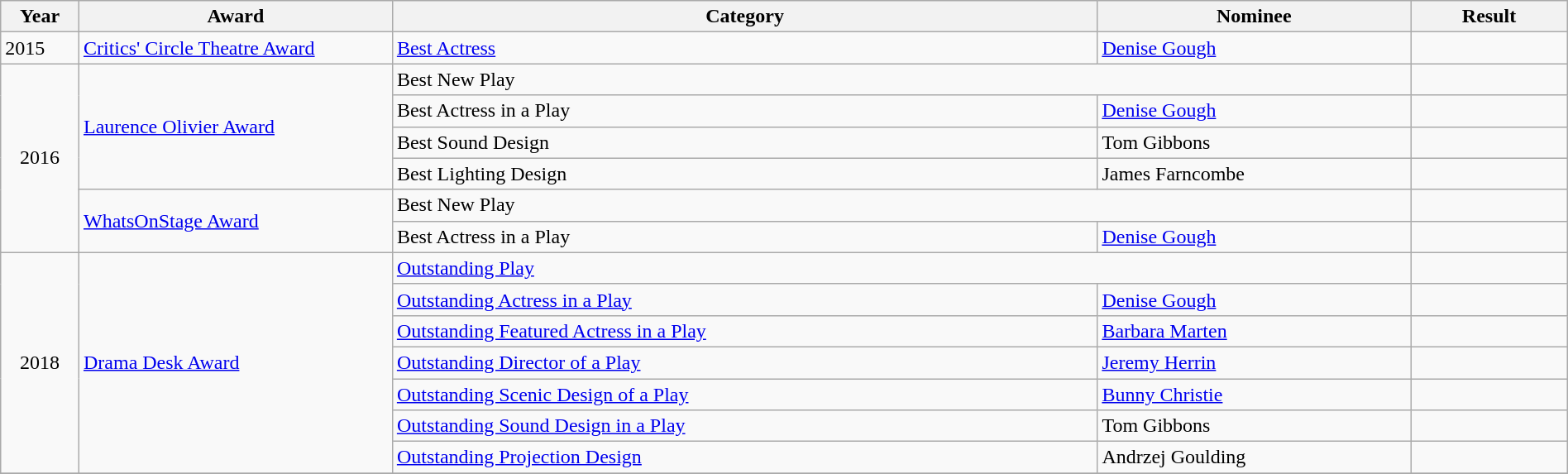<table class="wikitable" style="width:100%;">
<tr>
<th style="width:5%;">Year</th>
<th style="width:20%;">Award</th>
<th style="width:45%;">Category</th>
<th style="width:20%;">Nominee</th>
<th style="width:10%;">Result</th>
</tr>
<tr>
<td>2015</td>
<td><a href='#'>Critics' Circle Theatre Award</a></td>
<td><a href='#'>Best Actress</a></td>
<td><a href='#'>Denise Gough</a></td>
<td></td>
</tr>
<tr>
<td rowspan="6" style="text-align:center;">2016</td>
<td rowspan="4"><a href='#'>Laurence Olivier Award</a></td>
<td colspan="2">Best New Play</td>
<td></td>
</tr>
<tr>
<td>Best Actress in a Play</td>
<td><a href='#'>Denise Gough</a></td>
<td></td>
</tr>
<tr>
<td>Best Sound Design</td>
<td>Tom Gibbons</td>
<td></td>
</tr>
<tr>
<td>Best Lighting Design</td>
<td>James Farncombe</td>
<td></td>
</tr>
<tr>
<td rowspan="2"><a href='#'>WhatsOnStage Award</a></td>
<td colspan="2">Best New Play</td>
<td></td>
</tr>
<tr>
<td>Best Actress in a Play</td>
<td><a href='#'>Denise Gough</a></td>
<td></td>
</tr>
<tr>
<td rowspan="7" style="text-align:center;">2018</td>
<td rowspan="7"><a href='#'>Drama Desk Award</a></td>
<td colspan="2"><a href='#'>Outstanding Play</a></td>
<td></td>
</tr>
<tr>
<td><a href='#'>Outstanding Actress in a Play</a></td>
<td><a href='#'>Denise Gough</a></td>
<td></td>
</tr>
<tr>
<td><a href='#'>Outstanding Featured Actress in a Play</a></td>
<td><a href='#'>Barbara Marten</a></td>
<td></td>
</tr>
<tr>
<td><a href='#'>Outstanding Director of a Play</a></td>
<td><a href='#'>Jeremy Herrin</a></td>
<td></td>
</tr>
<tr>
<td><a href='#'>Outstanding Scenic Design of a Play</a></td>
<td><a href='#'>Bunny Christie</a></td>
<td></td>
</tr>
<tr>
<td><a href='#'>Outstanding Sound Design in a Play</a></td>
<td>Tom Gibbons</td>
<td></td>
</tr>
<tr>
<td><a href='#'>Outstanding Projection Design</a></td>
<td>Andrzej Goulding</td>
<td></td>
</tr>
<tr>
</tr>
</table>
